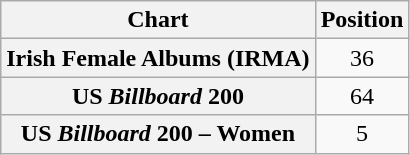<table class="wikitable sortable plainrowheaders" style="text-align:center;">
<tr>
<th>Chart</th>
<th>Position</th>
</tr>
<tr>
<th scope="row">Irish Female Albums (IRMA)</th>
<td>36</td>
</tr>
<tr>
<th scope="row">US <em>Billboard</em> 200</th>
<td>64</td>
</tr>
<tr>
<th scope="row">US <em>Billboard</em> 200 – Women</th>
<td>5</td>
</tr>
</table>
